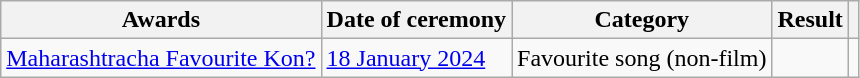<table class="wikitable">
<tr>
<th>Awards</th>
<th>Date of ceremony</th>
<th>Category</th>
<th>Result</th>
<th></th>
</tr>
<tr>
<td><a href='#'>Maharashtracha Favourite Kon?</a></td>
<td><a href='#'>18 January 2024</a></td>
<td>Favourite song (non-film)</td>
<td></td>
<td></td>
</tr>
</table>
